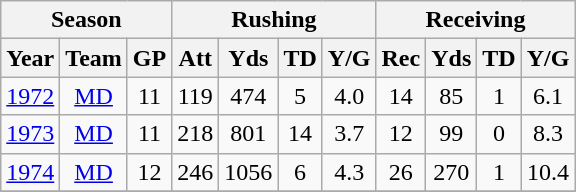<table class="wikitable">
<tr>
<th colspan="3" style="text-align:center;">Season</th>
<th colspan="4" style="text-align:center;">Rushing</th>
<th colspan="4" style="text-align:center;">Receiving</th>
</tr>
<tr>
<th>Year</th>
<th>Team</th>
<th>GP</th>
<th>Att</th>
<th>Yds</th>
<th>TD</th>
<th>Y/G</th>
<th>Rec</th>
<th>Yds</th>
<th>TD</th>
<th>Y/G</th>
</tr>
<tr style="text-align:center;">
<td><a href='#'>1972</a></td>
<td><a href='#'>MD</a></td>
<td>11</td>
<td>119</td>
<td>474</td>
<td>5</td>
<td>4.0</td>
<td>14</td>
<td>85</td>
<td>1</td>
<td>6.1</td>
</tr>
<tr style="text-align:center;">
<td><a href='#'>1973</a></td>
<td><a href='#'>MD</a></td>
<td>11</td>
<td>218</td>
<td>801</td>
<td>14</td>
<td>3.7</td>
<td>12</td>
<td>99</td>
<td>0</td>
<td>8.3</td>
</tr>
<tr style="text-align:center;">
<td><a href='#'>1974</a></td>
<td><a href='#'>MD</a></td>
<td>12</td>
<td>246</td>
<td>1056</td>
<td>6</td>
<td>4.3</td>
<td>26</td>
<td>270</td>
<td>1</td>
<td>10.4</td>
</tr>
<tr style="text-align:center;">
</tr>
</table>
